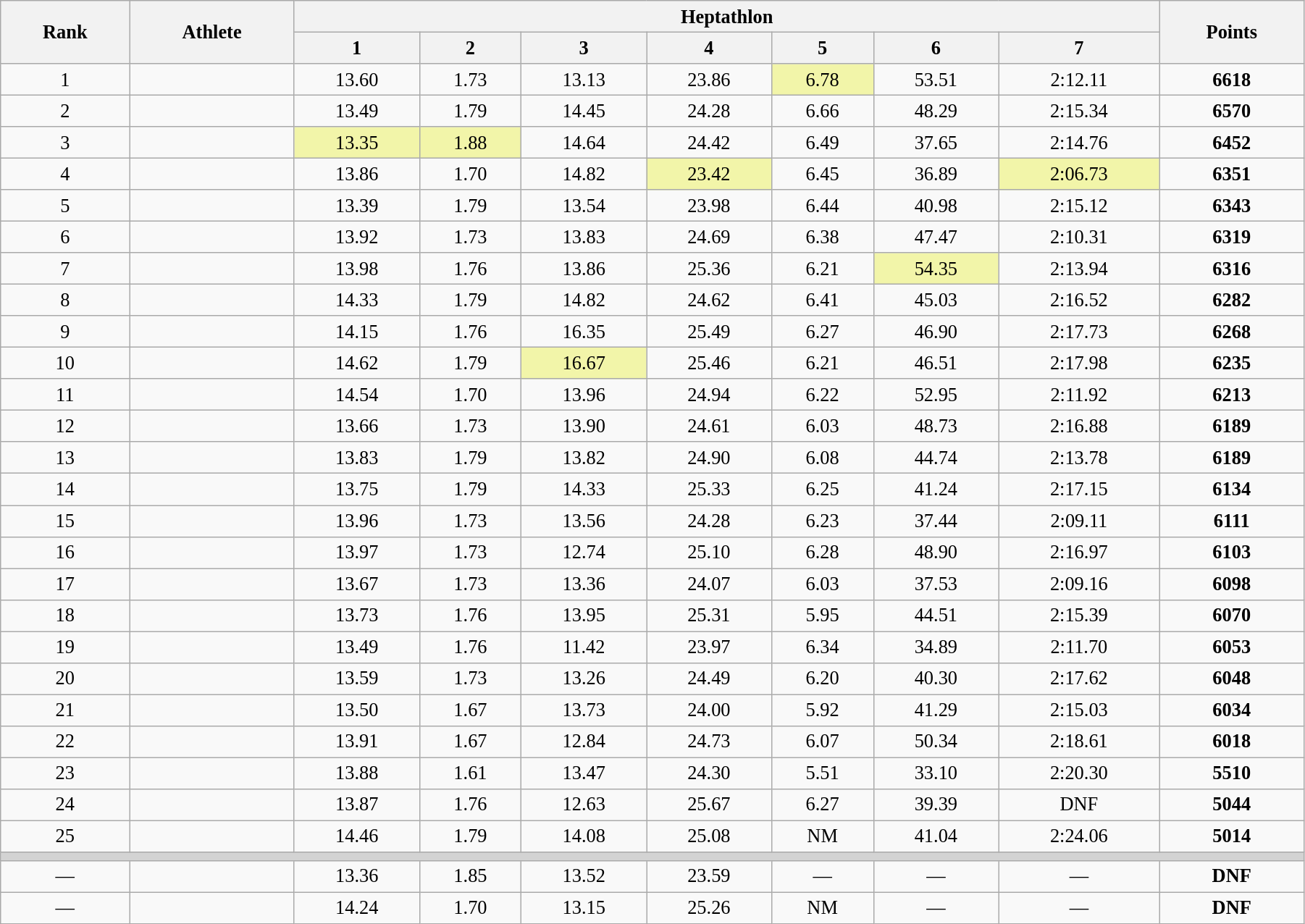<table class="wikitable" style=" text-align:center; font-size:110%;" width="95%">
<tr>
<th rowspan="2">Rank</th>
<th rowspan="2">Athlete</th>
<th colspan="7">Heptathlon</th>
<th rowspan="2">Points</th>
</tr>
<tr>
<th>1</th>
<th>2</th>
<th>3</th>
<th>4</th>
<th>5</th>
<th>6</th>
<th>7</th>
</tr>
<tr>
<td>1</td>
<td align=left></td>
<td>13.60</td>
<td>1.73</td>
<td>13.13</td>
<td>23.86</td>
<td bgcolor=#F2F5A9>6.78</td>
<td>53.51</td>
<td>2:12.11</td>
<td><strong>6618</strong></td>
</tr>
<tr>
<td>2</td>
<td align=left></td>
<td>13.49</td>
<td>1.79</td>
<td>14.45</td>
<td>24.28</td>
<td>6.66</td>
<td>48.29</td>
<td>2:15.34</td>
<td><strong>6570</strong></td>
</tr>
<tr>
<td>3</td>
<td align=left></td>
<td bgcolor=#F2F5A9>13.35</td>
<td bgcolor=#F2F5A9>1.88</td>
<td>14.64</td>
<td>24.42</td>
<td>6.49</td>
<td>37.65</td>
<td>2:14.76</td>
<td><strong>6452</strong></td>
</tr>
<tr>
<td>4</td>
<td align=left></td>
<td>13.86</td>
<td>1.70</td>
<td>14.82</td>
<td bgcolor=#F2F5A9>23.42</td>
<td>6.45</td>
<td>36.89</td>
<td bgcolor=#F2F5A9>2:06.73</td>
<td><strong>6351</strong></td>
</tr>
<tr>
<td>5</td>
<td align=left></td>
<td>13.39</td>
<td>1.79</td>
<td>13.54</td>
<td>23.98</td>
<td>6.44</td>
<td>40.98</td>
<td>2:15.12</td>
<td><strong>6343</strong></td>
</tr>
<tr>
<td>6</td>
<td align=left></td>
<td>13.92</td>
<td>1.73</td>
<td>13.83</td>
<td>24.69</td>
<td>6.38</td>
<td>47.47</td>
<td>2:10.31</td>
<td><strong>6319</strong></td>
</tr>
<tr>
<td>7</td>
<td align=left></td>
<td>13.98</td>
<td>1.76</td>
<td>13.86</td>
<td>25.36</td>
<td>6.21</td>
<td bgcolor=#F2F5A9>54.35</td>
<td>2:13.94</td>
<td><strong>6316</strong></td>
</tr>
<tr>
<td>8</td>
<td align=left></td>
<td>14.33</td>
<td>1.79</td>
<td>14.82</td>
<td>24.62</td>
<td>6.41</td>
<td>45.03</td>
<td>2:16.52</td>
<td><strong>6282</strong></td>
</tr>
<tr>
<td>9</td>
<td align=left></td>
<td>14.15</td>
<td>1.76</td>
<td>16.35</td>
<td>25.49</td>
<td>6.27</td>
<td>46.90</td>
<td>2:17.73</td>
<td><strong>6268</strong></td>
</tr>
<tr>
<td>10</td>
<td align=left></td>
<td>14.62</td>
<td>1.79</td>
<td bgcolor=#F2F5A9>16.67</td>
<td>25.46</td>
<td>6.21</td>
<td>46.51</td>
<td>2:17.98</td>
<td><strong>6235</strong></td>
</tr>
<tr>
<td>11</td>
<td align=left></td>
<td>14.54</td>
<td>1.70</td>
<td>13.96</td>
<td>24.94</td>
<td>6.22</td>
<td>52.95</td>
<td>2:11.92</td>
<td><strong>6213</strong></td>
</tr>
<tr>
<td>12</td>
<td align=left></td>
<td>13.66</td>
<td>1.73</td>
<td>13.90</td>
<td>24.61</td>
<td>6.03</td>
<td>48.73</td>
<td>2:16.88</td>
<td><strong>6189</strong></td>
</tr>
<tr>
<td>13</td>
<td align=left></td>
<td>13.83</td>
<td>1.79</td>
<td>13.82</td>
<td>24.90</td>
<td>6.08</td>
<td>44.74</td>
<td>2:13.78</td>
<td><strong>6189</strong></td>
</tr>
<tr>
<td>14</td>
<td align=left></td>
<td>13.75</td>
<td>1.79</td>
<td>14.33</td>
<td>25.33</td>
<td>6.25</td>
<td>41.24</td>
<td>2:17.15</td>
<td><strong>6134</strong></td>
</tr>
<tr>
<td>15</td>
<td align=left></td>
<td>13.96</td>
<td>1.73</td>
<td>13.56</td>
<td>24.28</td>
<td>6.23</td>
<td>37.44</td>
<td>2:09.11</td>
<td><strong>6111</strong></td>
</tr>
<tr>
<td>16</td>
<td align=left></td>
<td>13.97</td>
<td>1.73</td>
<td>12.74</td>
<td>25.10</td>
<td>6.28</td>
<td>48.90</td>
<td>2:16.97</td>
<td><strong>6103</strong></td>
</tr>
<tr>
<td>17</td>
<td align=left></td>
<td>13.67</td>
<td>1.73</td>
<td>13.36</td>
<td>24.07</td>
<td>6.03</td>
<td>37.53</td>
<td>2:09.16</td>
<td><strong>6098</strong></td>
</tr>
<tr>
<td>18</td>
<td align=left></td>
<td>13.73</td>
<td>1.76</td>
<td>13.95</td>
<td>25.31</td>
<td>5.95</td>
<td>44.51</td>
<td>2:15.39</td>
<td><strong>6070</strong></td>
</tr>
<tr>
<td>19</td>
<td align=left></td>
<td>13.49</td>
<td>1.76</td>
<td>11.42</td>
<td>23.97</td>
<td>6.34</td>
<td>34.89</td>
<td>2:11.70</td>
<td><strong>6053</strong></td>
</tr>
<tr>
<td>20</td>
<td align=left></td>
<td>13.59</td>
<td>1.73</td>
<td>13.26</td>
<td>24.49</td>
<td>6.20</td>
<td>40.30</td>
<td>2:17.62</td>
<td><strong>6048</strong></td>
</tr>
<tr>
<td>21</td>
<td align=left></td>
<td>13.50</td>
<td>1.67</td>
<td>13.73</td>
<td>24.00</td>
<td>5.92</td>
<td>41.29</td>
<td>2:15.03</td>
<td><strong>6034</strong></td>
</tr>
<tr>
<td>22</td>
<td align=left></td>
<td>13.91</td>
<td>1.67</td>
<td>12.84</td>
<td>24.73</td>
<td>6.07</td>
<td>50.34</td>
<td>2:18.61</td>
<td><strong>6018</strong></td>
</tr>
<tr>
<td>23</td>
<td align=left></td>
<td>13.88</td>
<td>1.61</td>
<td>13.47</td>
<td>24.30</td>
<td>5.51</td>
<td>33.10</td>
<td>2:20.30</td>
<td><strong>5510</strong></td>
</tr>
<tr>
<td>24</td>
<td align=left></td>
<td>13.87</td>
<td>1.76</td>
<td>12.63</td>
<td>25.67</td>
<td>6.27</td>
<td>39.39</td>
<td>DNF</td>
<td><strong>5044</strong></td>
</tr>
<tr>
<td>25</td>
<td align=left></td>
<td>14.46</td>
<td>1.79</td>
<td>14.08</td>
<td>25.08</td>
<td>NM</td>
<td>41.04</td>
<td>2:24.06</td>
<td><strong>5014</strong></td>
</tr>
<tr>
<td colspan=10 bgcolor=lightgray></td>
</tr>
<tr>
<td>—</td>
<td align=left></td>
<td>13.36</td>
<td>1.85</td>
<td>13.52</td>
<td>23.59</td>
<td>—</td>
<td>—</td>
<td>—</td>
<td><strong>DNF   </strong></td>
</tr>
<tr>
<td>—</td>
<td align=left></td>
<td>14.24</td>
<td>1.70</td>
<td>13.15</td>
<td>25.26</td>
<td>NM</td>
<td>—</td>
<td>—</td>
<td><strong>DNF   </strong></td>
</tr>
</table>
